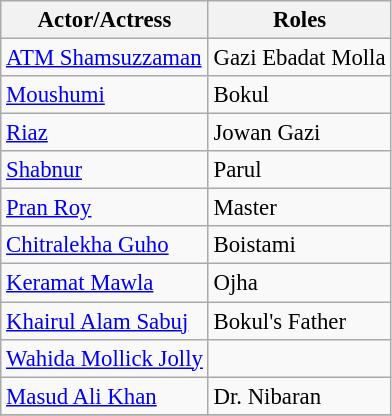<table class="wikitable" style="font-size:95%;">
<tr>
<th>Actor/Actress</th>
<th>Roles</th>
</tr>
<tr>
<td><a href='#'>ATM Shamsuzzaman</a></td>
<td>Gazi Ebadat Molla</td>
</tr>
<tr>
<td><a href='#'>Moushumi</a></td>
<td>Bokul</td>
</tr>
<tr>
<td><a href='#'>Riaz</a></td>
<td>Jowan Gazi</td>
</tr>
<tr>
<td><a href='#'>Shabnur</a></td>
<td>Parul</td>
</tr>
<tr>
<td><a href='#'>Pran Roy</a></td>
<td>Master</td>
</tr>
<tr>
<td><a href='#'>Chitralekha Guho</a></td>
<td>Boistami</td>
</tr>
<tr>
<td><a href='#'>Keramat Mawla</a></td>
<td>Ojha</td>
</tr>
<tr>
<td><a href='#'>Khairul Alam Sabuj</a></td>
<td>Bokul's Father</td>
</tr>
<tr>
<td><a href='#'>Wahida Mollick Jolly</a></td>
<td></td>
</tr>
<tr>
<td><a href='#'>Masud Ali Khan</a></td>
<td>Dr. Nibaran</td>
</tr>
<tr>
</tr>
</table>
